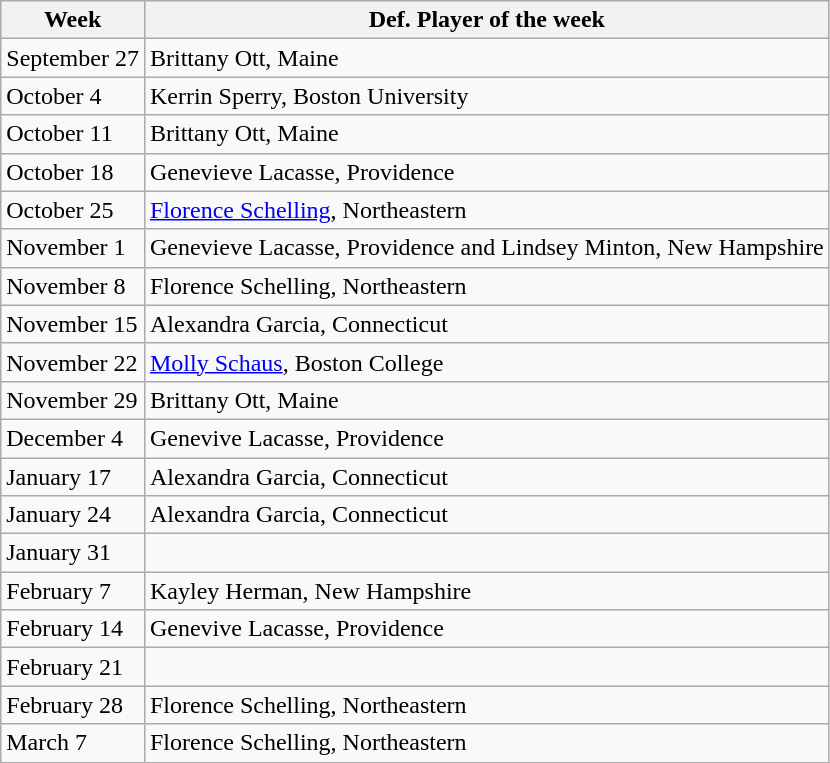<table class="wikitable">
<tr>
<th>Week</th>
<th>Def. Player of the week</th>
</tr>
<tr>
<td>September 27</td>
<td>Brittany Ott, Maine</td>
</tr>
<tr>
<td>October 4</td>
<td>Kerrin Sperry, Boston University</td>
</tr>
<tr>
<td>October 11</td>
<td>Brittany Ott, Maine</td>
</tr>
<tr>
<td>October 18</td>
<td>Genevieve Lacasse, Providence</td>
</tr>
<tr>
<td>October 25</td>
<td><a href='#'>Florence Schelling</a>, Northeastern</td>
</tr>
<tr>
<td>November 1</td>
<td>Genevieve Lacasse, Providence and Lindsey Minton, New Hampshire</td>
</tr>
<tr>
<td>November 8</td>
<td>Florence Schelling, Northeastern</td>
</tr>
<tr>
<td>November 15</td>
<td>Alexandra Garcia, Connecticut</td>
</tr>
<tr>
<td>November 22</td>
<td><a href='#'>Molly Schaus</a>, Boston College</td>
</tr>
<tr>
<td>November 29</td>
<td>Brittany Ott, Maine</td>
</tr>
<tr>
<td>December 4</td>
<td>Genevive Lacasse, Providence</td>
</tr>
<tr>
<td>January 17</td>
<td>Alexandra Garcia, Connecticut</td>
</tr>
<tr>
<td>January 24</td>
<td>Alexandra Garcia, Connecticut</td>
</tr>
<tr>
<td>January 31</td>
<td></td>
</tr>
<tr>
<td>February 7</td>
<td>Kayley Herman, New Hampshire</td>
</tr>
<tr>
<td>February 14</td>
<td>Genevive Lacasse, Providence</td>
</tr>
<tr>
<td>February 21</td>
<td></td>
</tr>
<tr>
<td>February 28</td>
<td>Florence Schelling, Northeastern</td>
</tr>
<tr>
<td>March 7</td>
<td>Florence Schelling, Northeastern</td>
</tr>
</table>
